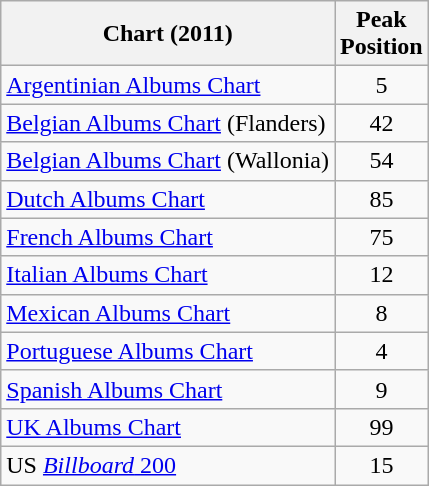<table class="wikitable sortable">
<tr>
<th>Chart (2011)</th>
<th>Peak<br>Position</th>
</tr>
<tr>
<td><a href='#'>Argentinian Albums Chart</a></td>
<td style="text-align:center;">5</td>
</tr>
<tr>
<td><a href='#'>Belgian Albums Chart</a> (Flanders)</td>
<td style="text-align:center;">42</td>
</tr>
<tr>
<td><a href='#'>Belgian Albums Chart</a> (Wallonia)</td>
<td style="text-align:center;">54</td>
</tr>
<tr>
<td><a href='#'>Dutch Albums Chart</a></td>
<td style="text-align:center;">85</td>
</tr>
<tr>
<td><a href='#'>French Albums Chart</a></td>
<td style="text-align:center;">75</td>
</tr>
<tr>
<td><a href='#'>Italian Albums Chart</a></td>
<td style="text-align:center;">12</td>
</tr>
<tr>
<td><a href='#'>Mexican Albums Chart</a></td>
<td style="text-align:center;">8</td>
</tr>
<tr>
<td><a href='#'>Portuguese Albums Chart</a></td>
<td style="text-align:center;">4</td>
</tr>
<tr>
<td><a href='#'>Spanish Albums Chart</a></td>
<td style="text-align:center;">9</td>
</tr>
<tr>
<td><a href='#'>UK Albums Chart</a></td>
<td style="text-align:center;">99</td>
</tr>
<tr>
<td>US <a href='#'><em>Billboard</em> 200</a></td>
<td style="text-align:center;">15</td>
</tr>
</table>
